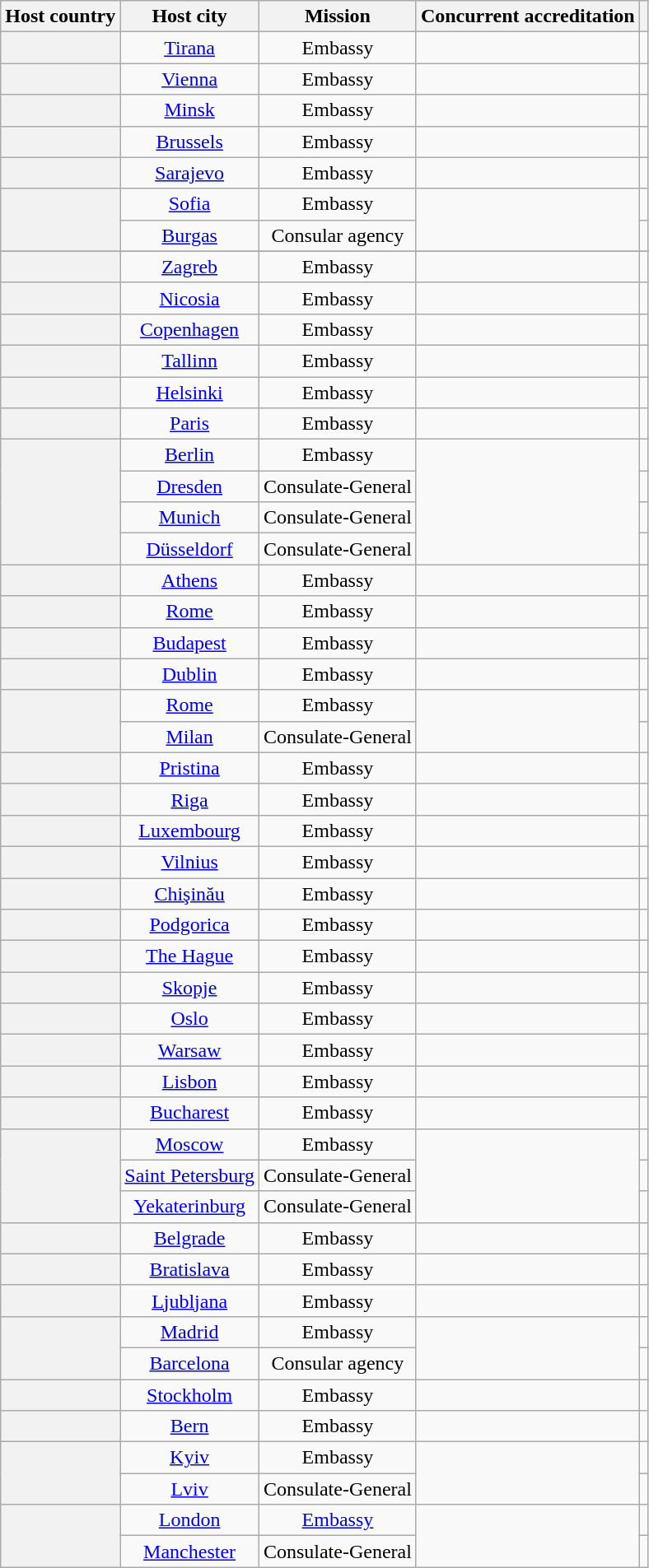<table class="wikitable plainrowheaders" style="text-align:center;">
<tr>
<th scope="col">Host country</th>
<th scope="col">Host city</th>
<th scope="col">Mission</th>
<th scope="col">Concurrent accreditation</th>
<th scope="col"></th>
</tr>
<tr>
<th scope="row"></th>
<td><a href='#'>Tirana</a></td>
<td>Embassy</td>
<td></td>
<td></td>
</tr>
<tr>
<th scope="row"></th>
<td><a href='#'>Vienna</a></td>
<td>Embassy</td>
<td></td>
<td></td>
</tr>
<tr>
<th scope="row"></th>
<td><a href='#'>Minsk</a></td>
<td>Embassy</td>
<td></td>
<td></td>
</tr>
<tr>
<th scope="row"></th>
<td><a href='#'>Brussels</a></td>
<td>Embassy</td>
<td></td>
<td></td>
</tr>
<tr>
<th scope="row"></th>
<td><a href='#'>Sarajevo</a></td>
<td>Embassy</td>
<td></td>
<td></td>
</tr>
<tr>
<th scope="row" rowspan="2"></th>
<td><a href='#'>Sofia</a></td>
<td>Embassy</td>
<td rowspan="2"></td>
<td></td>
</tr>
<tr>
<td><a href='#'>Burgas</a></td>
<td>Consular agency</td>
<td></td>
</tr>
<tr>
</tr>
<tr>
<th scope="row"></th>
<td><a href='#'>Zagreb</a></td>
<td>Embassy</td>
<td></td>
<td></td>
</tr>
<tr>
<th scope="row"></th>
<td><a href='#'>Nicosia</a></td>
<td>Embassy</td>
<td></td>
<td></td>
</tr>
<tr>
<th scope="row"></th>
<td><a href='#'>Copenhagen</a></td>
<td>Embassy</td>
<td></td>
<td></td>
</tr>
<tr>
<th scope="row"></th>
<td><a href='#'>Tallinn</a></td>
<td>Embassy</td>
<td></td>
<td></td>
</tr>
<tr>
<th scope="row"></th>
<td><a href='#'>Helsinki</a></td>
<td>Embassy</td>
<td></td>
<td></td>
</tr>
<tr>
<th scope="row"></th>
<td><a href='#'>Paris</a></td>
<td>Embassy</td>
<td></td>
<td></td>
</tr>
<tr>
<th scope="row" rowspan="4"></th>
<td><a href='#'>Berlin</a></td>
<td>Embassy</td>
<td rowspan="4"></td>
<td></td>
</tr>
<tr>
<td><a href='#'>Dresden</a></td>
<td>Consulate-General</td>
<td></td>
</tr>
<tr>
<td><a href='#'>Munich</a></td>
<td>Consulate-General</td>
<td></td>
</tr>
<tr>
<td><a href='#'>Düsseldorf</a></td>
<td>Consulate-General</td>
<td></td>
</tr>
<tr>
<th scope="row"></th>
<td><a href='#'>Athens</a></td>
<td>Embassy</td>
<td></td>
<td></td>
</tr>
<tr>
<th scope="row"></th>
<td><a href='#'>Rome</a></td>
<td>Embassy</td>
<td> </td>
<td></td>
</tr>
<tr>
<th scope="row"></th>
<td><a href='#'>Budapest</a></td>
<td>Embassy</td>
<td></td>
<td></td>
</tr>
<tr>
<th scope="row"></th>
<td><a href='#'>Dublin</a></td>
<td>Embassy</td>
<td></td>
<td></td>
</tr>
<tr>
<th scope="row" rowspan="2"></th>
<td><a href='#'>Rome</a></td>
<td>Embassy</td>
<td rowspan="2"></td>
<td></td>
</tr>
<tr>
<td><a href='#'>Milan</a></td>
<td>Consulate-General</td>
<td></td>
</tr>
<tr>
<th scope="row"></th>
<td><a href='#'>Pristina</a></td>
<td>Embassy</td>
<td></td>
<td></td>
</tr>
<tr>
<th scope="row"></th>
<td><a href='#'>Riga</a></td>
<td>Embassy</td>
<td></td>
<td></td>
</tr>
<tr>
<th scope="row"></th>
<td><a href='#'>Luxembourg</a></td>
<td>Embassy</td>
<td></td>
<td></td>
</tr>
<tr>
<th scope="row"></th>
<td><a href='#'>Vilnius</a></td>
<td>Embassy</td>
<td></td>
<td></td>
</tr>
<tr>
<th scope="row"></th>
<td><a href='#'>Chişinău</a></td>
<td>Embassy</td>
<td></td>
<td></td>
</tr>
<tr>
<th scope="row"></th>
<td><a href='#'>Podgorica</a></td>
<td>Embassy</td>
<td></td>
<td></td>
</tr>
<tr>
<th scope="row"></th>
<td><a href='#'>The Hague</a></td>
<td>Embassy</td>
<td></td>
<td></td>
</tr>
<tr>
<th scope="row"></th>
<td><a href='#'>Skopje</a></td>
<td>Embassy</td>
<td></td>
<td></td>
</tr>
<tr>
<th scope="row"></th>
<td><a href='#'>Oslo</a></td>
<td>Embassy</td>
<td></td>
<td></td>
</tr>
<tr>
<th scope="row"></th>
<td><a href='#'>Warsaw</a></td>
<td>Embassy</td>
<td></td>
<td></td>
</tr>
<tr>
<th scope="row"></th>
<td><a href='#'>Lisbon</a></td>
<td>Embassy</td>
<td></td>
<td></td>
</tr>
<tr>
<th scope="row"></th>
<td><a href='#'>Bucharest</a></td>
<td>Embassy</td>
<td></td>
<td></td>
</tr>
<tr>
<th scope="row" rowspan="3"></th>
<td><a href='#'>Moscow</a></td>
<td>Embassy</td>
<td rowspan="3"></td>
<td></td>
</tr>
<tr>
<td><a href='#'>Saint Petersburg</a></td>
<td>Consulate-General</td>
<td></td>
</tr>
<tr>
<td><a href='#'>Yekaterinburg</a></td>
<td>Consulate-General</td>
<td></td>
</tr>
<tr>
<th scope="row"></th>
<td><a href='#'>Belgrade</a></td>
<td>Embassy</td>
<td></td>
<td></td>
</tr>
<tr>
<th scope="row"></th>
<td><a href='#'>Bratislava</a></td>
<td>Embassy</td>
<td></td>
<td></td>
</tr>
<tr>
<th scope="row"></th>
<td><a href='#'>Ljubljana</a></td>
<td>Embassy</td>
<td></td>
<td></td>
</tr>
<tr>
<th scope="row" rowspan="2"></th>
<td><a href='#'>Madrid</a></td>
<td>Embassy</td>
<td rowspan="2"></td>
<td></td>
</tr>
<tr>
<td><a href='#'>Barcelona</a></td>
<td>Consular agency</td>
<td></td>
</tr>
<tr>
<th scope="row"></th>
<td><a href='#'>Stockholm</a></td>
<td>Embassy</td>
<td></td>
<td></td>
</tr>
<tr>
<th scope="row"></th>
<td><a href='#'>Bern</a></td>
<td>Embassy</td>
<td></td>
<td></td>
</tr>
<tr>
<th scope="row" rowspan="2"></th>
<td><a href='#'>Kyiv</a></td>
<td>Embassy</td>
<td rowspan="2"></td>
<td></td>
</tr>
<tr>
<td><a href='#'>Lviv</a></td>
<td>Consulate-General</td>
<td></td>
</tr>
<tr>
<th scope="row" rowspan="2"></th>
<td><a href='#'>London</a></td>
<td><a href='#'>Embassy</a></td>
<td rowspan="2"></td>
<td></td>
</tr>
<tr>
<td><a href='#'>Manchester</a></td>
<td>Consulate-General</td>
<td></td>
</tr>
</table>
